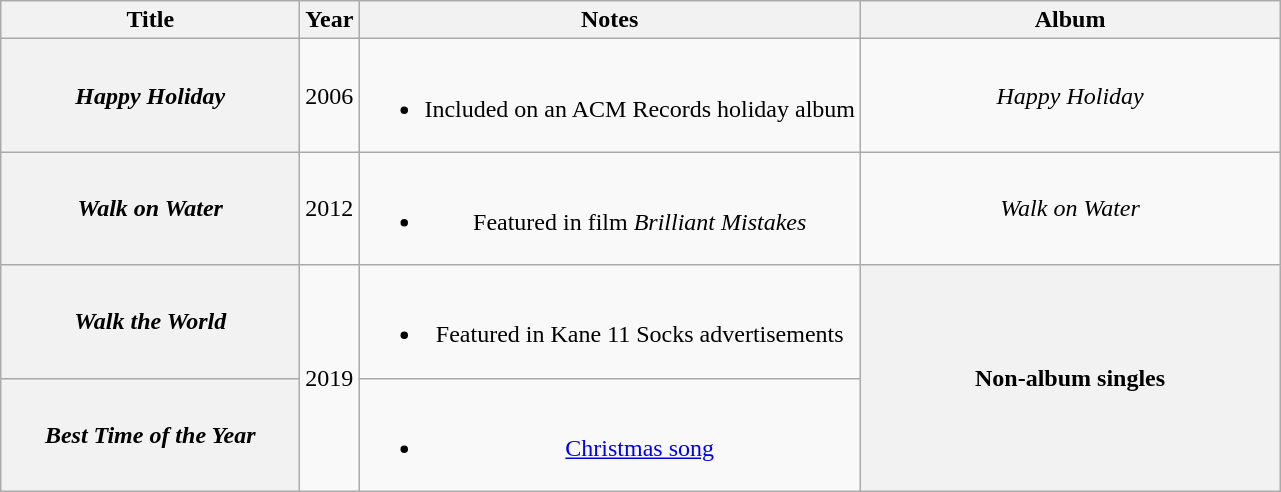<table class="wikitable plainrowheaders" style="text-align:center;">
<tr>
<th scope="col" style="width:12em;">Title</th>
<th>Year</th>
<th>Notes</th>
<th scope="col" style="width:17em;">Album</th>
</tr>
<tr>
<th scope="row"><em>Happy Holiday</em></th>
<td>2006</td>
<td><br><ul><li>Included on an ACM Records holiday album</li></ul></td>
<td><em>Happy Holiday</em></td>
</tr>
<tr>
<th scope="row"><em>Walk on Water</em></th>
<td>2012</td>
<td><br><ul><li>Featured in film <em>Brilliant Mistakes</em></li></ul></td>
<td><em>Walk on Water</em></td>
</tr>
<tr>
<th scope="row"><em>Walk the World</em></th>
<td rowspan="2">2019</td>
<td><br><ul><li>Featured in Kane 11 Socks advertisements</li></ul></td>
<th rowspan="2">Non-album singles</th>
</tr>
<tr>
<th scope="row"><em>Best Time of the Year</em></th>
<td><br><ul><li><a href='#'>Christmas song</a></li></ul></td>
</tr>
</table>
